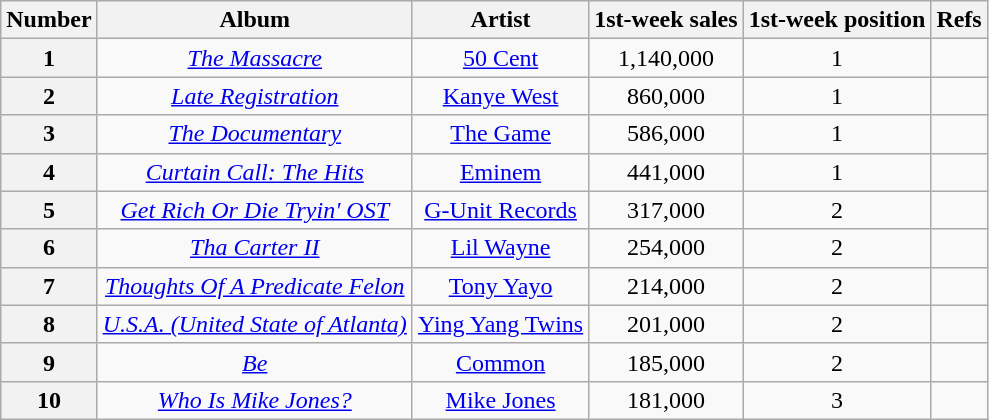<table class="wikitable sortable" style="text-align:center;">
<tr>
<th scope="col">Number</th>
<th scope="col">Album</th>
<th scope="col">Artist</th>
<th scope="col">1st-week sales</th>
<th scope="col">1st-week position</th>
<th scope="col">Refs</th>
</tr>
<tr>
<th scope="row">1</th>
<td><em><a href='#'>The Massacre</a></em></td>
<td><a href='#'>50 Cent</a></td>
<td>1,140,000</td>
<td>1</td>
<td></td>
</tr>
<tr>
<th scope="row">2</th>
<td><em><a href='#'>Late Registration</a></em></td>
<td><a href='#'>Kanye West</a></td>
<td>860,000</td>
<td>1</td>
<td></td>
</tr>
<tr>
<th scope="row">3</th>
<td><em><a href='#'>The Documentary</a></em></td>
<td><a href='#'>The Game</a></td>
<td>586,000</td>
<td>1</td>
<td></td>
</tr>
<tr>
<th scope="row">4</th>
<td><em><a href='#'>Curtain Call: The Hits</a></em></td>
<td><a href='#'>Eminem</a></td>
<td>441,000</td>
<td>1</td>
<td></td>
</tr>
<tr>
<th scope="row">5</th>
<td><em><a href='#'>Get Rich Or Die Tryin' OST</a></em></td>
<td><a href='#'>G-Unit Records</a></td>
<td>317,000</td>
<td>2</td>
<td></td>
</tr>
<tr>
<th scope="row">6</th>
<td><em><a href='#'>Tha Carter II</a></em></td>
<td><a href='#'>Lil Wayne</a></td>
<td>254,000</td>
<td>2</td>
<td></td>
</tr>
<tr>
<th scope="row">7</th>
<td><em><a href='#'>Thoughts Of A Predicate Felon</a></em></td>
<td><a href='#'>Tony Yayo</a></td>
<td>214,000</td>
<td>2</td>
<td></td>
</tr>
<tr>
<th scope="row">8</th>
<td><em><a href='#'>U.S.A. (United State of Atlanta)</a></em></td>
<td><a href='#'>Ying Yang Twins</a></td>
<td>201,000</td>
<td>2</td>
<td></td>
</tr>
<tr>
<th scope="row">9</th>
<td><em><a href='#'>Be</a></em></td>
<td><a href='#'>Common</a></td>
<td>185,000</td>
<td>2</td>
<td></td>
</tr>
<tr>
<th scope="row">10</th>
<td><em><a href='#'>Who Is Mike Jones?</a></em></td>
<td><a href='#'>Mike Jones</a></td>
<td>181,000</td>
<td>3</td>
<td></td>
</tr>
</table>
